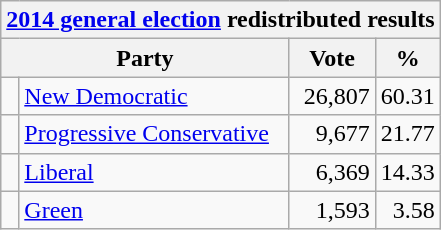<table class="wikitable">
<tr>
<th colspan="4"><a href='#'>2014 general election</a> redistributed results</th>
</tr>
<tr>
<th bgcolor="#DDDDFF" width="130px" colspan="2">Party</th>
<th bgcolor="#DDDDFF" width="50px">Vote</th>
<th bgcolor="#DDDDFF" width="30px">%</th>
</tr>
<tr>
<td> </td>
<td><a href='#'>New Democratic</a></td>
<td align=right>26,807</td>
<td align=right>60.31</td>
</tr>
<tr>
<td> </td>
<td><a href='#'>Progressive Conservative</a></td>
<td align=right>9,677</td>
<td align=right>21.77</td>
</tr>
<tr>
<td> </td>
<td><a href='#'>Liberal</a></td>
<td align=right>6,369</td>
<td align=right>14.33</td>
</tr>
<tr>
<td> </td>
<td><a href='#'>Green</a></td>
<td align=right>1,593</td>
<td align=right>3.58</td>
</tr>
</table>
